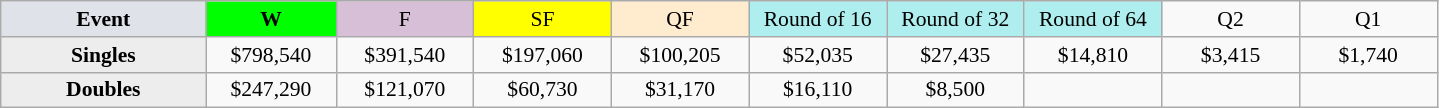<table class=wikitable style=font-size:90%;text-align:center>
<tr>
<td width=130 bgcolor=dfe2e9><strong>Event</strong></td>
<td width=80 bgcolor=lime><strong>W</strong></td>
<td width=85 bgcolor=thistle>F</td>
<td width=85 bgcolor=ffff00>SF</td>
<td width=85 bgcolor=ffebcd>QF</td>
<td width=85 bgcolor=afeeee>Round of 16</td>
<td width=85 bgcolor=afeeee>Round of 32</td>
<td width=85 bgcolor=afeeee>Round of 64</td>
<td width=85>Q2</td>
<td width=85>Q1</td>
</tr>
<tr>
<th style=background:#ededed>Singles</th>
<td>$798,540</td>
<td>$391,540</td>
<td>$197,060</td>
<td>$100,205</td>
<td>$52,035</td>
<td>$27,435</td>
<td>$14,810</td>
<td>$3,415</td>
<td>$1,740</td>
</tr>
<tr>
<th style=background:#ededed>Doubles</th>
<td>$247,290</td>
<td>$121,070</td>
<td>$60,730</td>
<td>$31,170</td>
<td>$16,110</td>
<td>$8,500</td>
<td></td>
<td></td>
<td></td>
</tr>
</table>
